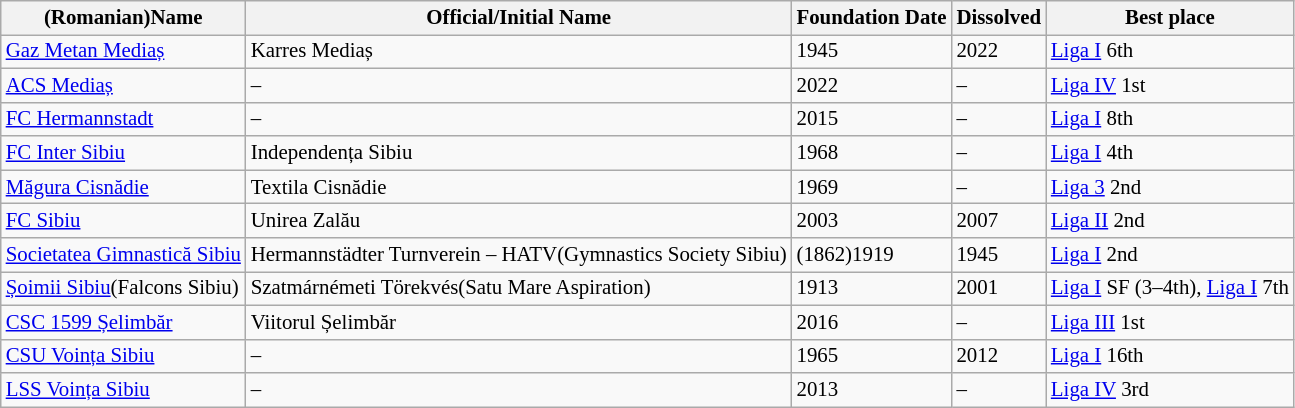<table class="wikitable sortable mw-collapsible" style=" font-size: 87%;">
<tr>
<th>(Romanian)Name</th>
<th>Official/Initial Name</th>
<th>Foundation Date</th>
<th>Dissolved</th>
<th>Best place</th>
</tr>
<tr>
<td><a href='#'>Gaz Metan Mediaș</a></td>
<td>Karres Mediaș</td>
<td>1945</td>
<td>2022</td>
<td><a href='#'>Liga I</a> 6th</td>
</tr>
<tr>
<td><a href='#'>ACS Mediaș</a></td>
<td>–</td>
<td>2022</td>
<td>–</td>
<td><a href='#'>Liga IV</a> 1st</td>
</tr>
<tr>
<td><a href='#'>FC Hermannstadt</a></td>
<td>–</td>
<td>2015</td>
<td>–</td>
<td><a href='#'>Liga I</a> 8th</td>
</tr>
<tr>
<td><a href='#'>FC Inter Sibiu</a></td>
<td>Independența Sibiu</td>
<td>1968</td>
<td>–</td>
<td><a href='#'>Liga I</a> 4th</td>
</tr>
<tr>
<td><a href='#'>Măgura Cisnădie</a></td>
<td>Textila Cisnădie</td>
<td>1969</td>
<td>–</td>
<td><a href='#'>Liga 3</a> 2nd</td>
</tr>
<tr>
<td><a href='#'>FC Sibiu</a></td>
<td>Unirea Zalău</td>
<td>2003</td>
<td>2007</td>
<td><a href='#'>Liga II</a> 2nd</td>
</tr>
<tr>
<td><a href='#'>Societatea Gimnastică Sibiu</a></td>
<td>Hermannstädter Turnverein – HATV(Gymnastics Society Sibiu)</td>
<td>(1862)1919</td>
<td>1945</td>
<td><a href='#'>Liga I</a> 2nd</td>
</tr>
<tr>
<td><a href='#'>Șoimii Sibiu</a>(Falcons Sibiu)</td>
<td>Szatmárnémeti Törekvés(Satu Mare Aspiration)</td>
<td>1913</td>
<td>2001</td>
<td><a href='#'>Liga I</a> SF (3–4th), <a href='#'>Liga I</a> 7th</td>
</tr>
<tr>
<td><a href='#'>CSC 1599 Șelimbăr</a></td>
<td>Viitorul Șelimbăr</td>
<td>2016</td>
<td>–</td>
<td><a href='#'>Liga III</a> 1st</td>
</tr>
<tr>
<td><a href='#'>CSU Voința Sibiu</a></td>
<td>–</td>
<td>1965</td>
<td>2012</td>
<td><a href='#'>Liga I</a> 16th</td>
</tr>
<tr>
<td><a href='#'>LSS Voința Sibiu</a></td>
<td>–</td>
<td>2013</td>
<td>–</td>
<td><a href='#'>Liga IV</a> 3rd</td>
</tr>
</table>
